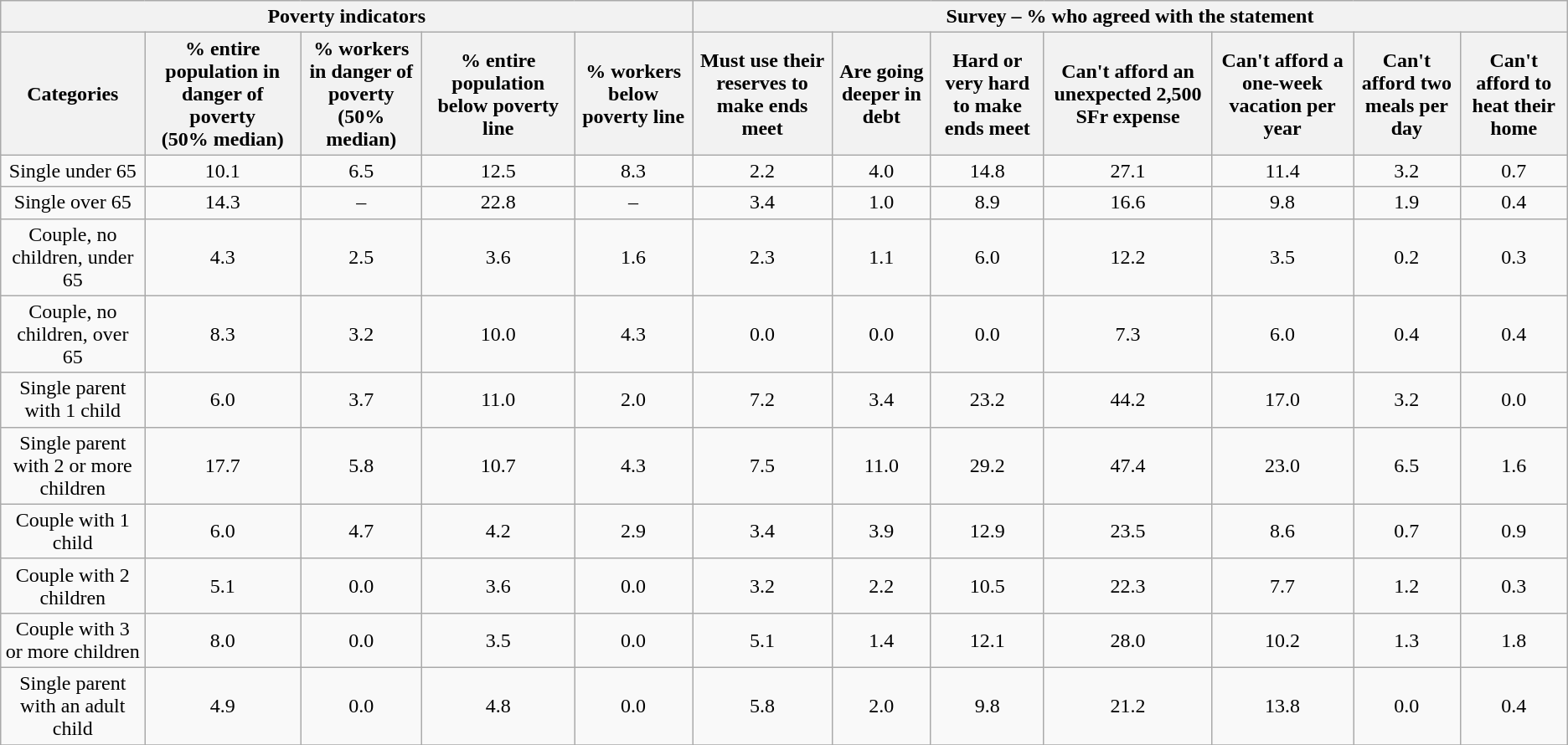<table class="wikitable sortable collapsible collapsed" style="text-align: center;">
<tr>
<th Colspan="5">Poverty indicators</th>
<th colspan="7">Survey – % who agreed with the statement</th>
</tr>
<tr>
<th>Categories</th>
<th>% entire population in danger of poverty<br>(50% median)</th>
<th>% workers in danger of poverty<br>(50% median)</th>
<th>% entire population below poverty line</th>
<th>% workers below poverty line</th>
<th>Must use their reserves to make ends meet</th>
<th>Are going deeper in debt</th>
<th>Hard or very hard to make ends meet</th>
<th>Can't afford an unexpected 2,500 SFr expense</th>
<th>Can't afford a one-week vacation per year</th>
<th>Can't afford two meals per day</th>
<th>Can't afford to heat their home</th>
</tr>
<tr>
<td>Single under 65</td>
<td>10.1</td>
<td>6.5</td>
<td>12.5</td>
<td>8.3</td>
<td>2.2</td>
<td>4.0</td>
<td>14.8</td>
<td>27.1</td>
<td>11.4</td>
<td>3.2</td>
<td>0.7</td>
</tr>
<tr>
<td>Single over 65</td>
<td>14.3</td>
<td>–</td>
<td>22.8</td>
<td>–</td>
<td>3.4</td>
<td>1.0</td>
<td>8.9</td>
<td>16.6</td>
<td>9.8</td>
<td>1.9</td>
<td>0.4</td>
</tr>
<tr>
<td>Couple, no children, under 65</td>
<td>4.3</td>
<td>2.5</td>
<td>3.6</td>
<td>1.6</td>
<td>2.3</td>
<td>1.1</td>
<td>6.0</td>
<td>12.2</td>
<td>3.5</td>
<td>0.2</td>
<td>0.3</td>
</tr>
<tr>
<td>Couple, no children, over 65</td>
<td>8.3</td>
<td>3.2</td>
<td>10.0</td>
<td>4.3</td>
<td>0.0</td>
<td>0.0</td>
<td>0.0</td>
<td>7.3</td>
<td>6.0</td>
<td>0.4</td>
<td>0.4</td>
</tr>
<tr>
<td>Single parent with 1 child</td>
<td>6.0</td>
<td>3.7</td>
<td>11.0</td>
<td>2.0</td>
<td>7.2</td>
<td>3.4</td>
<td>23.2</td>
<td>44.2</td>
<td>17.0</td>
<td>3.2</td>
<td>0.0</td>
</tr>
<tr>
<td>Single parent with 2 or more children</td>
<td>17.7</td>
<td>5.8</td>
<td>10.7</td>
<td>4.3</td>
<td>7.5</td>
<td>11.0</td>
<td>29.2</td>
<td>47.4</td>
<td>23.0</td>
<td>6.5</td>
<td>1.6</td>
</tr>
<tr>
<td>Couple with 1 child</td>
<td>6.0</td>
<td>4.7</td>
<td>4.2</td>
<td>2.9</td>
<td>3.4</td>
<td>3.9</td>
<td>12.9</td>
<td>23.5</td>
<td>8.6</td>
<td>0.7</td>
<td>0.9</td>
</tr>
<tr>
<td>Couple with 2 children</td>
<td>5.1</td>
<td>0.0</td>
<td>3.6</td>
<td>0.0</td>
<td>3.2</td>
<td>2.2</td>
<td>10.5</td>
<td>22.3</td>
<td>7.7</td>
<td>1.2</td>
<td>0.3</td>
</tr>
<tr>
<td>Couple with 3 or more children</td>
<td>8.0</td>
<td>0.0</td>
<td>3.5</td>
<td>0.0</td>
<td>5.1</td>
<td>1.4</td>
<td>12.1</td>
<td>28.0</td>
<td>10.2</td>
<td>1.3</td>
<td>1.8</td>
</tr>
<tr>
<td>Single parent with an adult child</td>
<td>4.9</td>
<td>0.0</td>
<td>4.8</td>
<td>0.0</td>
<td>5.8</td>
<td>2.0</td>
<td>9.8</td>
<td>21.2</td>
<td>13.8</td>
<td>0.0</td>
<td>0.4</td>
</tr>
<tr>
</tr>
</table>
